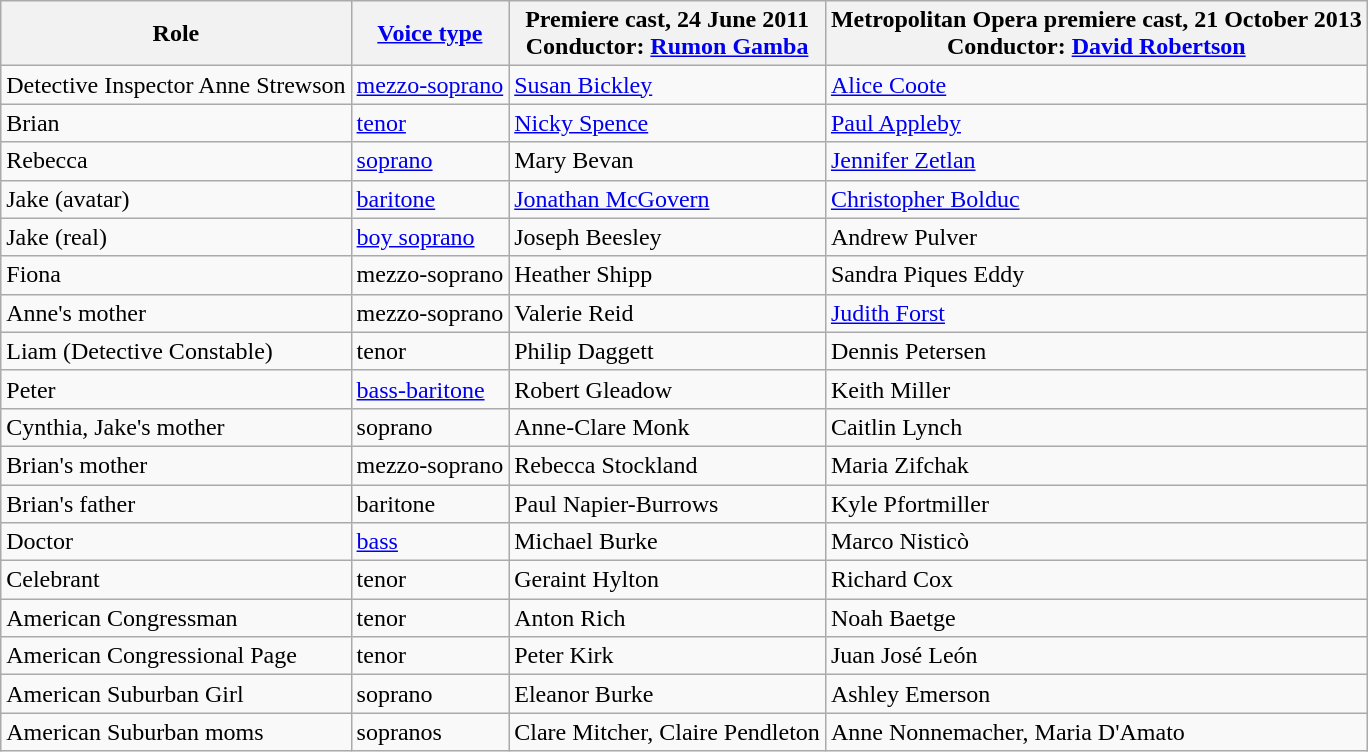<table class="wikitable">
<tr>
<th>Role</th>
<th><a href='#'>Voice type</a></th>
<th>Premiere cast, 24 June 2011<br>Conductor: <a href='#'>Rumon Gamba</a></th>
<th>Metropolitan Opera premiere cast, 21 October 2013<br>Conductor: <a href='#'>David Robertson</a></th>
</tr>
<tr>
<td>Detective Inspector Anne Strewson</td>
<td><a href='#'>mezzo-soprano</a></td>
<td><a href='#'>Susan Bickley</a></td>
<td><a href='#'>Alice Coote</a></td>
</tr>
<tr>
<td>Brian</td>
<td><a href='#'>tenor</a></td>
<td><a href='#'>Nicky Spence</a></td>
<td><a href='#'>Paul Appleby</a></td>
</tr>
<tr>
<td>Rebecca</td>
<td><a href='#'>soprano</a></td>
<td>Mary Bevan</td>
<td><a href='#'>Jennifer Zetlan</a></td>
</tr>
<tr>
<td>Jake (avatar)</td>
<td><a href='#'>baritone</a></td>
<td><a href='#'>Jonathan McGovern</a></td>
<td><a href='#'>Christopher Bolduc</a></td>
</tr>
<tr>
<td>Jake (real)</td>
<td><a href='#'>boy soprano</a></td>
<td>Joseph Beesley</td>
<td>Andrew Pulver</td>
</tr>
<tr>
<td>Fiona</td>
<td>mezzo-soprano</td>
<td>Heather Shipp</td>
<td>Sandra Piques Eddy</td>
</tr>
<tr>
<td>Anne's mother</td>
<td>mezzo-soprano</td>
<td>Valerie Reid</td>
<td><a href='#'>Judith Forst</a></td>
</tr>
<tr>
<td>Liam (Detective Constable)</td>
<td>tenor</td>
<td>Philip Daggett</td>
<td>Dennis Petersen</td>
</tr>
<tr>
<td>Peter</td>
<td><a href='#'>bass-baritone</a></td>
<td>Robert Gleadow</td>
<td>Keith Miller</td>
</tr>
<tr>
<td>Cynthia, Jake's mother</td>
<td>soprano</td>
<td>Anne-Clare Monk</td>
<td>Caitlin Lynch</td>
</tr>
<tr>
<td>Brian's mother</td>
<td>mezzo-soprano</td>
<td>Rebecca Stockland</td>
<td>Maria Zifchak</td>
</tr>
<tr>
<td>Brian's father</td>
<td>baritone</td>
<td>Paul Napier-Burrows</td>
<td>Kyle Pfortmiller</td>
</tr>
<tr>
<td>Doctor</td>
<td><a href='#'>bass</a></td>
<td>Michael Burke</td>
<td>Marco Nisticò</td>
</tr>
<tr>
<td>Celebrant</td>
<td>tenor</td>
<td>Geraint Hylton</td>
<td>Richard Cox</td>
</tr>
<tr>
<td>American Congressman</td>
<td>tenor</td>
<td>Anton Rich</td>
<td>Noah Baetge</td>
</tr>
<tr>
<td>American Congressional Page</td>
<td>tenor</td>
<td>Peter Kirk</td>
<td>Juan José León</td>
</tr>
<tr>
<td>American Suburban Girl</td>
<td>soprano</td>
<td>Eleanor Burke</td>
<td>Ashley Emerson</td>
</tr>
<tr>
<td>American Suburban moms</td>
<td>sopranos</td>
<td>Clare Mitcher, Claire Pendleton</td>
<td>Anne Nonnemacher, Maria D'Amato</td>
</tr>
</table>
